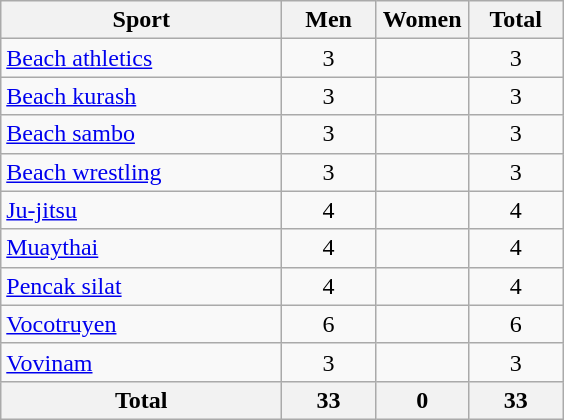<table class="wikitable sortable" style="text-align:center;">
<tr>
<th width=180>Sport</th>
<th width=55>Men</th>
<th width=55>Women</th>
<th width=55>Total</th>
</tr>
<tr>
<td align=left><a href='#'>Beach athletics</a></td>
<td>3</td>
<td></td>
<td>3</td>
</tr>
<tr>
<td align=left><a href='#'>Beach kurash</a></td>
<td>3</td>
<td></td>
<td>3</td>
</tr>
<tr>
<td align=left><a href='#'>Beach sambo</a></td>
<td>3</td>
<td></td>
<td>3</td>
</tr>
<tr>
<td align=left><a href='#'>Beach wrestling</a></td>
<td>3</td>
<td></td>
<td>3</td>
</tr>
<tr>
<td align=left><a href='#'>Ju-jitsu</a></td>
<td>4</td>
<td></td>
<td>4</td>
</tr>
<tr>
<td align=left><a href='#'>Muaythai</a></td>
<td>4</td>
<td></td>
<td>4</td>
</tr>
<tr>
<td align=left><a href='#'>Pencak silat</a></td>
<td>4</td>
<td></td>
<td>4</td>
</tr>
<tr>
<td align=left><a href='#'>Vocotruyen</a></td>
<td>6</td>
<td></td>
<td>6</td>
</tr>
<tr>
<td align=left><a href='#'>Vovinam</a></td>
<td>3</td>
<td></td>
<td>3</td>
</tr>
<tr class="sortbottom">
<th>Total</th>
<th>33</th>
<th>0</th>
<th>33</th>
</tr>
</table>
